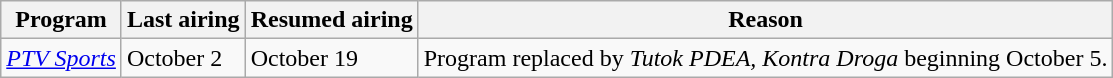<table class="wikitable">
<tr>
<th>Program</th>
<th>Last airing</th>
<th>Resumed airing</th>
<th>Reason</th>
</tr>
<tr>
<td><em><a href='#'>PTV Sports</a></em></td>
<td>October 2</td>
<td>October 19</td>
<td>Program replaced by <em>Tutok PDEA, Kontra Droga</em> beginning October 5.</td>
</tr>
</table>
